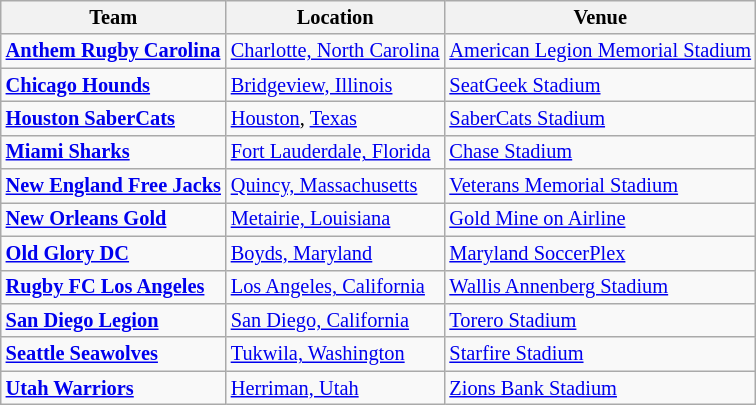<table class="wikitable" style="font-size:85%">
<tr>
<th>Team</th>
<th>Location</th>
<th>Venue</th>
</tr>
<tr>
<td><strong><a href='#'>Anthem Rugby Carolina</a></strong></td>
<td><a href='#'>Charlotte, North Carolina</a></td>
<td><a href='#'>American Legion Memorial Stadium</a></td>
</tr>
<tr>
<td><strong><a href='#'>Chicago Hounds</a></strong></td>
<td><a href='#'>Bridgeview, Illinois</a></td>
<td><a href='#'>SeatGeek Stadium</a></td>
</tr>
<tr>
<td><strong><a href='#'>Houston SaberCats</a></strong></td>
<td><a href='#'>Houston</a>, <a href='#'>Texas</a></td>
<td><a href='#'>SaberCats Stadium</a></td>
</tr>
<tr>
<td><strong><a href='#'>Miami Sharks</a></strong></td>
<td><a href='#'>Fort Lauderdale, Florida</a></td>
<td><a href='#'>Chase Stadium</a></td>
</tr>
<tr>
<td><strong><a href='#'>New England Free Jacks</a></strong></td>
<td><a href='#'>Quincy, Massachusetts</a></td>
<td><a href='#'>Veterans Memorial Stadium</a></td>
</tr>
<tr>
<td><strong><a href='#'>New Orleans Gold</a></strong></td>
<td><a href='#'>Metairie, Louisiana</a></td>
<td><a href='#'>Gold Mine on Airline</a></td>
</tr>
<tr>
<td><strong><a href='#'>Old Glory DC</a></strong></td>
<td><a href='#'>Boyds, Maryland</a></td>
<td><a href='#'>Maryland SoccerPlex</a></td>
</tr>
<tr>
<td><strong><a href='#'>Rugby FC Los Angeles</a></strong></td>
<td><a href='#'>Los Angeles, California</a></td>
<td><a href='#'>Wallis Annenberg Stadium</a></td>
</tr>
<tr>
<td><strong><a href='#'>San Diego Legion</a></strong></td>
<td><a href='#'>San Diego, California</a></td>
<td><a href='#'>Torero Stadium</a></td>
</tr>
<tr>
<td><strong><a href='#'>Seattle Seawolves</a></strong></td>
<td><a href='#'>Tukwila, Washington</a></td>
<td><a href='#'>Starfire Stadium</a></td>
</tr>
<tr>
<td><strong><a href='#'>Utah Warriors</a></strong></td>
<td><a href='#'>Herriman, Utah</a></td>
<td><a href='#'>Zions Bank Stadium</a></td>
</tr>
</table>
